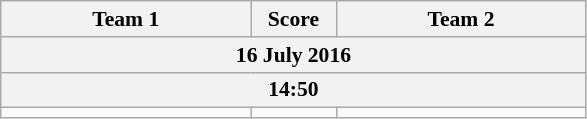<table class="wikitable" style="text-align: center; font-size:90% ">
<tr>
<th align="right" width="160">Team 1</th>
<th width="50">Score</th>
<th align="left" width="160">Team 2</th>
</tr>
<tr>
<th colspan=3>16 July 2016</th>
</tr>
<tr>
<th colspan=3>14:50</th>
</tr>
<tr>
<td align=right><strong></strong></td>
<td align=center></td>
<td align=left></td>
</tr>
</table>
